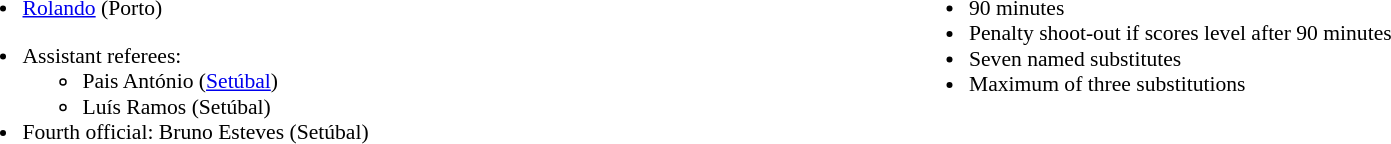<table style="width:100%; font-size:90%">
<tr>
<td style="width:50%; vertical-align:top"><br><ul><li> <a href='#'>Rolando</a> (Porto)</li></ul><ul><li>Assistant referees:<ul><li>Pais António (<a href='#'>Setúbal</a>)</li><li>Luís Ramos (Setúbal)</li></ul></li><li>Fourth official: Bruno Esteves (Setúbal)</li></ul></td>
<td style="width:50%; vertical-align:top"><br><ul><li>90 minutes</li><li>Penalty shoot-out if scores level after 90 minutes</li><li>Seven named substitutes</li><li>Maximum of three substitutions</li></ul></td>
</tr>
</table>
